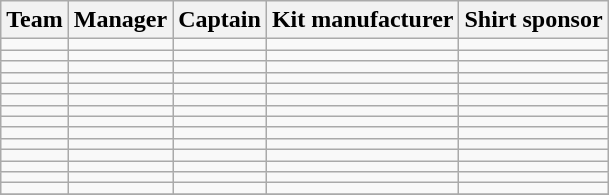<table class="wikitable sortable" style="text-align: left; font-size:100%">
<tr>
<th>Team</th>
<th>Manager</th>
<th>Captain</th>
<th>Kit manufacturer</th>
<th>Shirt sponsor</th>
</tr>
<tr>
<td></td>
<td></td>
<td></td>
<td></td>
<td></td>
</tr>
<tr>
<td></td>
<td></td>
<td></td>
<td></td>
<td></td>
</tr>
<tr>
<td></td>
<td></td>
<td></td>
<td></td>
<td></td>
</tr>
<tr>
<td></td>
<td></td>
<td></td>
<td></td>
<td></td>
</tr>
<tr>
<td></td>
<td></td>
<td></td>
<td></td>
<td></td>
</tr>
<tr>
<td></td>
<td></td>
<td></td>
<td></td>
<td></td>
</tr>
<tr>
<td></td>
<td></td>
<td></td>
<td></td>
<td></td>
</tr>
<tr>
<td></td>
<td></td>
<td></td>
<td></td>
<td></td>
</tr>
<tr>
<td></td>
<td></td>
<td></td>
<td></td>
<td></td>
</tr>
<tr>
<td></td>
<td></td>
<td></td>
<td></td>
<td></td>
</tr>
<tr>
<td></td>
<td></td>
<td></td>
<td></td>
<td></td>
</tr>
<tr>
<td></td>
<td></td>
<td></td>
<td></td>
<td></td>
</tr>
<tr>
<td></td>
<td></td>
<td></td>
<td></td>
<td></td>
</tr>
<tr>
<td></td>
<td></td>
<td></td>
<td></td>
<td></td>
</tr>
<tr>
</tr>
</table>
